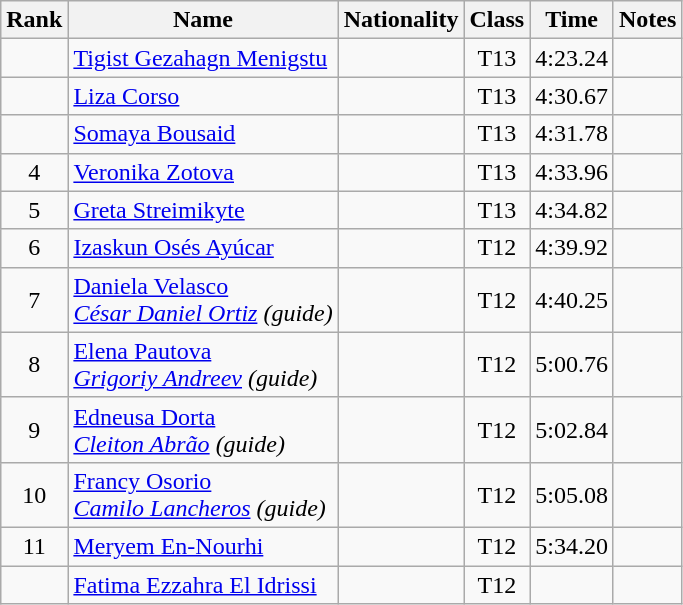<table class="wikitable sortable" style="text-align:center">
<tr>
<th>Rank</th>
<th>Name</th>
<th>Nationality</th>
<th>Class</th>
<th>Time</th>
<th>Notes</th>
</tr>
<tr>
<td></td>
<td align="left"><a href='#'>Tigist Gezahagn Menigstu</a></td>
<td align="left"></td>
<td>T13</td>
<td>4:23.24</td>
<td></td>
</tr>
<tr>
<td></td>
<td align="left"><a href='#'>Liza Corso</a></td>
<td align="left"></td>
<td>T13</td>
<td>4:30.67</td>
<td></td>
</tr>
<tr>
<td></td>
<td align="left"><a href='#'>Somaya Bousaid</a></td>
<td align="left"></td>
<td>T13</td>
<td>4:31.78</td>
<td></td>
</tr>
<tr>
<td>4</td>
<td align="left"><a href='#'>Veronika Zotova</a></td>
<td align="left"></td>
<td>T13</td>
<td>4:33.96</td>
<td></td>
</tr>
<tr>
<td>5</td>
<td align="left"><a href='#'>Greta Streimikyte</a></td>
<td align="left"></td>
<td>T13</td>
<td>4:34.82</td>
<td></td>
</tr>
<tr>
<td>6</td>
<td align="left"><a href='#'>Izaskun Osés Ayúcar</a></td>
<td align="left"></td>
<td>T12</td>
<td>4:39.92</td>
<td></td>
</tr>
<tr>
<td>7</td>
<td align="left"><a href='#'>Daniela Velasco</a><br><em><a href='#'>César Daniel Ortiz</a> (guide)</em></td>
<td align="left"></td>
<td>T12</td>
<td>4:40.25</td>
<td></td>
</tr>
<tr>
<td>8</td>
<td align="left"><a href='#'>Elena Pautova</a><br><em><a href='#'>Grigoriy Andreev</a> (guide)</em></td>
<td align="left"></td>
<td>T12</td>
<td>5:00.76</td>
<td></td>
</tr>
<tr>
<td>9</td>
<td align="left"><a href='#'>Edneusa Dorta</a><br><em><a href='#'>Cleiton Abrão</a> (guide)</em></td>
<td align="left"></td>
<td>T12</td>
<td>5:02.84</td>
<td></td>
</tr>
<tr>
<td>10</td>
<td align="left"><a href='#'>Francy Osorio</a><br><em><a href='#'>Camilo Lancheros</a> (guide)</em></td>
<td align="left"></td>
<td>T12</td>
<td>5:05.08</td>
<td></td>
</tr>
<tr>
<td>11</td>
<td align="left"><a href='#'>Meryem En-Nourhi</a></td>
<td align="left"></td>
<td>T12</td>
<td>5:34.20</td>
<td></td>
</tr>
<tr>
<td></td>
<td align="left"><a href='#'>Fatima Ezzahra El Idrissi</a></td>
<td align="left"></td>
<td>T12</td>
<td></td>
<td></td>
</tr>
</table>
